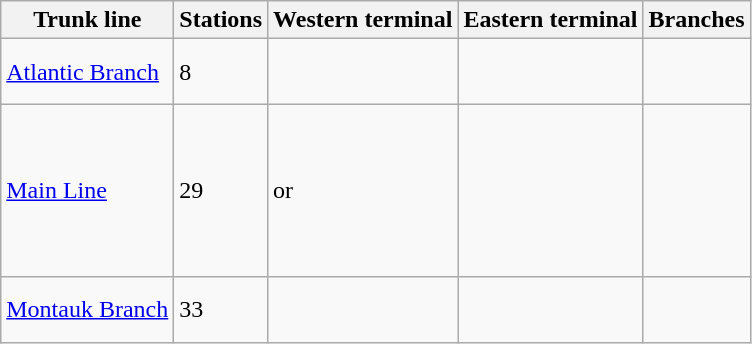<table class="wikitable sortable">
<tr>
<th>Trunk line</th>
<th>Stations</th>
<th class="unsortable">Western terminal</th>
<th class="unsortable">Eastern terminal</th>
<th>Branches</th>
</tr>
<tr>
<td><a href='#'>Atlantic Branch</a></td>
<td>8</td>
<td></td>
<td></td>
<td><br><br></td>
</tr>
<tr>
<td><a href='#'>Main Line</a></td>
<td>29</td>
<td> or<br></td>
<td></td>
<td><br><br><br><br><br><br></td>
</tr>
<tr>
<td><a href='#'>Montauk Branch</a></td>
<td>33</td>
<td></td>
<td></td>
<td><br><br></td>
</tr>
</table>
